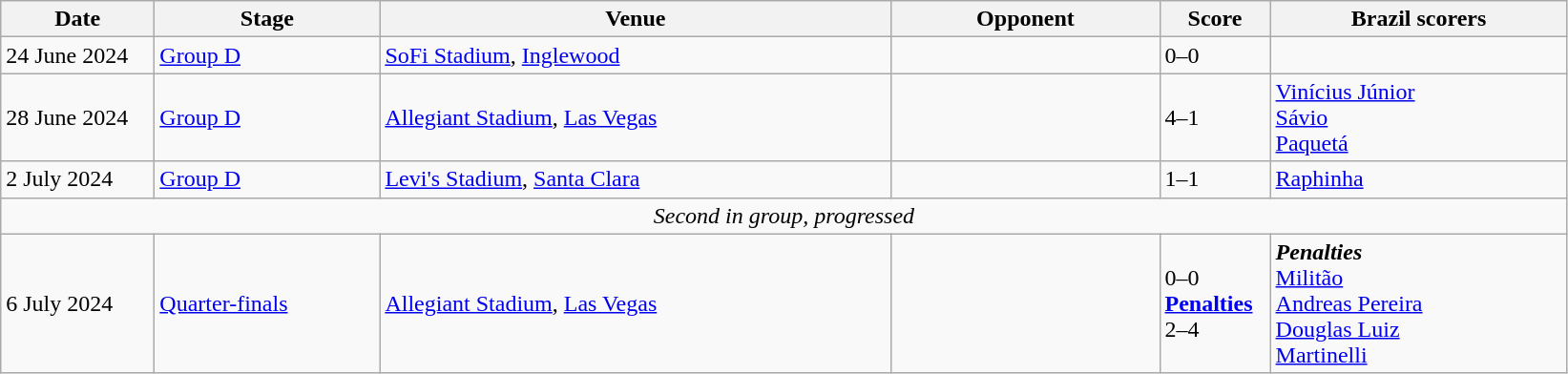<table class="wikitable">
<tr>
<th width=100px>Date</th>
<th width=150px>Stage</th>
<th width=350px>Venue</th>
<th width=180px>Opponent</th>
<th width=70px>Score</th>
<th width=200px>Brazil scorers</th>
</tr>
<tr>
<td>24 June 2024</td>
<td><a href='#'>Group D</a></td>
<td><a href='#'>SoFi Stadium</a>, <a href='#'>Inglewood</a></td>
<td></td>
<td>0–0</td>
<td></td>
</tr>
<tr>
<td>28 June 2024</td>
<td><a href='#'>Group D</a></td>
<td><a href='#'>Allegiant Stadium</a>, <a href='#'>Las Vegas</a></td>
<td></td>
<td>4–1</td>
<td><a href='#'>Vinícius Júnior</a>  <br> <a href='#'>Sávio</a>  <br> <a href='#'>Paquetá</a> </td>
</tr>
<tr>
<td>2 July 2024</td>
<td><a href='#'>Group D</a></td>
<td><a href='#'>Levi's Stadium</a>, <a href='#'>Santa Clara</a></td>
<td></td>
<td>1–1</td>
<td><a href='#'>Raphinha</a> </td>
</tr>
<tr>
<td colspan="6" style="text-align:center;"><em>Second in group, progressed</em></td>
</tr>
<tr>
<td>6 July 2024</td>
<td><a href='#'>Quarter-finals</a></td>
<td><a href='#'>Allegiant Stadium</a>, <a href='#'>Las Vegas</a></td>
<td></td>
<td>0–0 <br> <strong><a href='#'>Penalties</a></strong> <br> 2–4</td>
<td><strong><em>Penalties</em></strong> <br> <a href='#'>Militão</a>  <br> <a href='#'>Andreas Pereira</a>  <br> <a href='#'>Douglas Luiz</a>  <br> <a href='#'>Martinelli</a> </td>
</tr>
</table>
